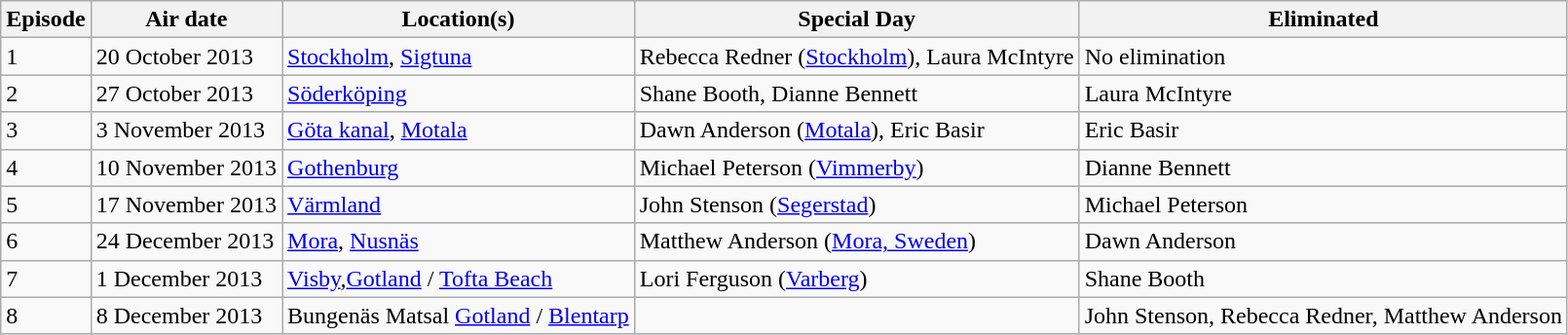<table class="wikitable">
<tr>
<th>Episode</th>
<th>Air date</th>
<th>Location(s)</th>
<th>Special Day</th>
<th>Eliminated</th>
</tr>
<tr>
<td>1</td>
<td>20 October 2013</td>
<td><a href='#'>Stockholm</a>, <a href='#'>Sigtuna</a></td>
<td>Rebecca Redner (<a href='#'>Stockholm</a>), Laura McIntyre</td>
<td>No elimination</td>
</tr>
<tr>
<td>2</td>
<td>27 October 2013</td>
<td><a href='#'>Söderköping</a></td>
<td>Shane Booth, Dianne Bennett</td>
<td>Laura McIntyre</td>
</tr>
<tr>
<td>3</td>
<td>3 November 2013</td>
<td><a href='#'>Göta kanal</a>, <a href='#'>Motala</a></td>
<td>Dawn Anderson (<a href='#'>Motala</a>), Eric Basir</td>
<td>Eric Basir</td>
</tr>
<tr>
<td>4</td>
<td>10 November 2013</td>
<td><a href='#'>Gothenburg</a></td>
<td>Michael Peterson (<a href='#'>Vimmerby</a>)</td>
<td>Dianne Bennett</td>
</tr>
<tr>
<td>5</td>
<td>17 November 2013</td>
<td><a href='#'>Värmland</a></td>
<td>John Stenson (<a href='#'>Segerstad</a>)</td>
<td>Michael Peterson</td>
</tr>
<tr>
<td>6</td>
<td>24 December 2013</td>
<td><a href='#'>Mora</a>, <a href='#'>Nusnäs</a></td>
<td>Matthew Anderson (<a href='#'>Mora, Sweden</a>)</td>
<td>Dawn Anderson</td>
</tr>
<tr>
<td>7</td>
<td>1 December 2013</td>
<td><a href='#'>Visby</a>,<a href='#'>Gotland</a> / <a href='#'>Tofta Beach</a></td>
<td>Lori Ferguson (<a href='#'>Varberg</a>)</td>
<td>Shane Booth</td>
</tr>
<tr>
<td>8</td>
<td>8 December 2013</td>
<td>Bungenäs Matsal <a href='#'>Gotland</a> / <a href='#'>Blentarp</a></td>
<td></td>
<td>John Stenson, Rebecca Redner, Matthew Anderson</td>
</tr>
</table>
